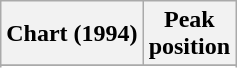<table class="wikitable sortable">
<tr>
<th align="left">Chart (1994)</th>
<th align="center">Peak<br>position</th>
</tr>
<tr>
</tr>
<tr>
</tr>
</table>
